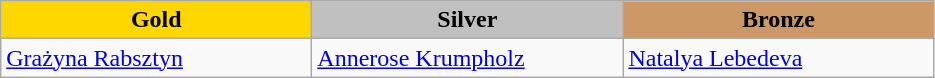<table class="wikitable" style="text-align:left">
<tr align="center">
<td width=200 bgcolor=gold><strong>Gold</strong></td>
<td width=200 bgcolor=silver><strong>Silver</strong></td>
<td width=200 bgcolor=CC9966><strong>Bronze</strong></td>
</tr>
<tr>
<td><a href='#'>Grażyna Rabsztyn</a><br><em></em></td>
<td><a href='#'>Annerose Krumpholz</a><br><em></em></td>
<td><a href='#'>Natalya Lebedeva</a><br><em></em></td>
</tr>
</table>
